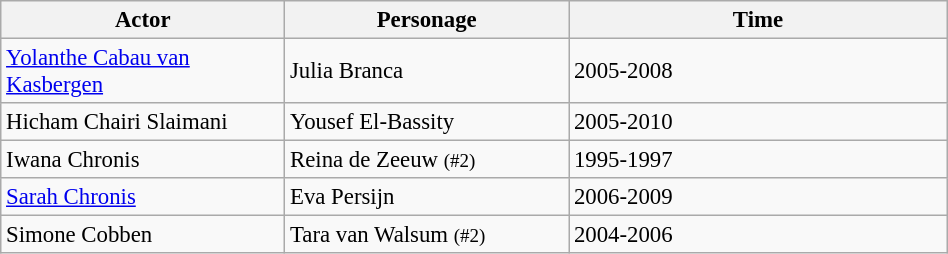<table class="wikitable sortable" width="50%" style="font-size:95%">
<tr>
<th width="30%">Actor</th>
<th width="30%">Personage</th>
<th width="40%">Time</th>
</tr>
<tr>
<td><a href='#'>Yolanthe Cabau van Kasbergen</a></td>
<td>Julia Branca</td>
<td>2005-2008</td>
</tr>
<tr>
<td>Hicham Chairi Slaimani</td>
<td>Yousef El-Bassity</td>
<td>2005-2010</td>
</tr>
<tr>
<td>Iwana Chronis</td>
<td>Reina de Zeeuw <small> (#2) </small></td>
<td>1995-1997</td>
</tr>
<tr>
<td><a href='#'>Sarah Chronis</a></td>
<td>Eva Persijn</td>
<td>2006-2009</td>
</tr>
<tr>
<td>Simone Cobben</td>
<td>Tara van Walsum <small> (#2) </small></td>
<td>2004-2006</td>
</tr>
</table>
